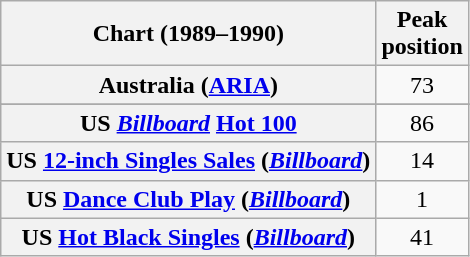<table class="wikitable sortable plainrowheaders" style="text-align:center">
<tr>
<th>Chart (1989–1990)</th>
<th>Peak<br>position</th>
</tr>
<tr>
<th scope="row">Australia (<a href='#'>ARIA</a>)</th>
<td>73</td>
</tr>
<tr>
</tr>
<tr>
</tr>
<tr>
</tr>
<tr>
</tr>
<tr>
<th scope="row">US <em><a href='#'>Billboard</a></em> <a href='#'>Hot 100</a></th>
<td>86</td>
</tr>
<tr>
<th scope="row">US <a href='#'>12-inch Singles Sales</a> (<em><a href='#'>Billboard</a></em>)<br></th>
<td>14</td>
</tr>
<tr>
<th scope="row">US <a href='#'>Dance Club Play</a> (<em><a href='#'>Billboard</a></em>)<br></th>
<td>1</td>
</tr>
<tr>
<th scope="row">US <a href='#'>Hot Black Singles</a> (<em><a href='#'>Billboard</a></em>)</th>
<td>41</td>
</tr>
</table>
